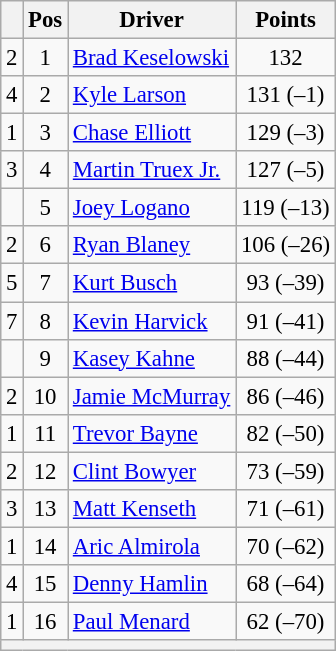<table class="wikitable" style="font-size: 95%">
<tr>
<th></th>
<th>Pos</th>
<th>Driver</th>
<th>Points</th>
</tr>
<tr>
<td align="left"> 2</td>
<td style="text-align:center;">1</td>
<td><a href='#'>Brad Keselowski</a></td>
<td style="text-align:center;">132</td>
</tr>
<tr>
<td align="left"> 4</td>
<td style="text-align:center;">2</td>
<td><a href='#'>Kyle Larson</a></td>
<td style="text-align:center;">131 (–1)</td>
</tr>
<tr>
<td align="left"> 1</td>
<td style="text-align:center;">3</td>
<td><a href='#'>Chase Elliott</a></td>
<td style="text-align:center;">129 (–3)</td>
</tr>
<tr>
<td align="left"> 3</td>
<td style="text-align:center;">4</td>
<td><a href='#'>Martin Truex Jr.</a></td>
<td style="text-align:center;">127 (–5)</td>
</tr>
<tr>
<td align="left"></td>
<td style="text-align:center;">5</td>
<td><a href='#'>Joey Logano</a></td>
<td style="text-align:center;">119 (–13)</td>
</tr>
<tr>
<td align="left"> 2</td>
<td style="text-align:center;">6</td>
<td><a href='#'>Ryan Blaney</a></td>
<td style="text-align:center;">106 (–26)</td>
</tr>
<tr>
<td align="left"> 5</td>
<td style="text-align:center;">7</td>
<td><a href='#'>Kurt Busch</a></td>
<td style="text-align:center;">93 (–39)</td>
</tr>
<tr>
<td align="left"> 7</td>
<td style="text-align:center;">8</td>
<td><a href='#'>Kevin Harvick</a></td>
<td style="text-align:center;">91 (–41)</td>
</tr>
<tr>
<td align="left"></td>
<td style="text-align:center;">9</td>
<td><a href='#'>Kasey Kahne</a></td>
<td style="text-align:center;">88 (–44)</td>
</tr>
<tr>
<td align="left"> 2</td>
<td style="text-align:center;">10</td>
<td><a href='#'>Jamie McMurray</a></td>
<td style="text-align:center;">86 (–46)</td>
</tr>
<tr>
<td align="left"> 1</td>
<td style="text-align:center;">11</td>
<td><a href='#'>Trevor Bayne</a></td>
<td style="text-align:center;">82 (–50)</td>
</tr>
<tr>
<td align="left"> 2</td>
<td style="text-align:center;">12</td>
<td><a href='#'>Clint Bowyer</a></td>
<td style="text-align:center;">73 (–59)</td>
</tr>
<tr>
<td align="left"> 3</td>
<td style="text-align:center;">13</td>
<td><a href='#'>Matt Kenseth</a></td>
<td style="text-align:center;">71 (–61)</td>
</tr>
<tr>
<td align="left"> 1</td>
<td style="text-align:center;">14</td>
<td><a href='#'>Aric Almirola</a></td>
<td style="text-align:center;">70 (–62)</td>
</tr>
<tr>
<td align="left"> 4</td>
<td style="text-align:center;">15</td>
<td><a href='#'>Denny Hamlin</a></td>
<td style="text-align:center;">68 (–64)</td>
</tr>
<tr>
<td align="left"> 1</td>
<td style="text-align:center;">16</td>
<td><a href='#'>Paul Menard</a></td>
<td style="text-align:center;">62 (–70)</td>
</tr>
<tr class="sortbottom">
<th colspan="9"></th>
</tr>
</table>
